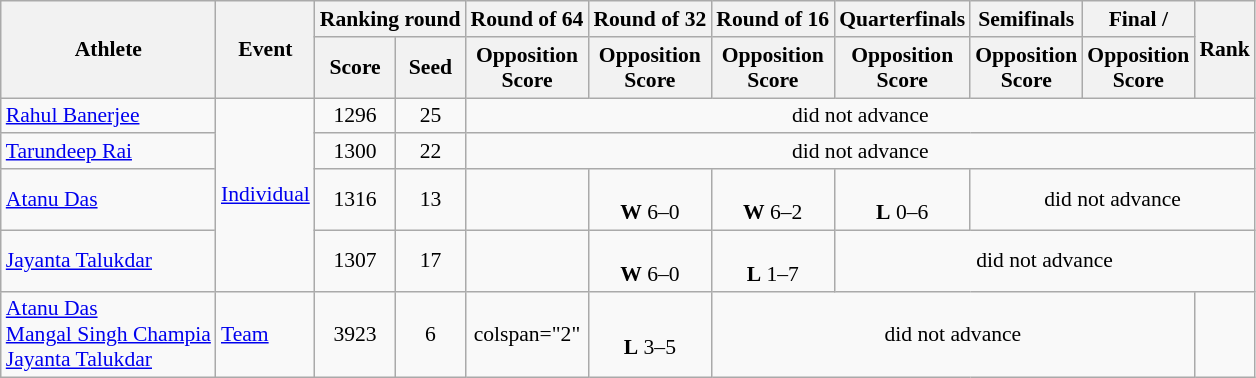<table class="wikitable" style="text-align:center; font-size:90%">
<tr>
<th rowspan=2>Athlete</th>
<th rowspan=2>Event</th>
<th colspan=2>Ranking round</th>
<th>Round of 64</th>
<th>Round of 32</th>
<th>Round of 16</th>
<th>Quarterfinals</th>
<th>Semifinals</th>
<th>Final / </th>
<th rowspan=2>Rank</th>
</tr>
<tr>
<th>Score</th>
<th>Seed</th>
<th>Opposition<br>Score</th>
<th>Opposition<br>Score</th>
<th>Opposition<br>Score</th>
<th>Opposition<br>Score</th>
<th>Opposition<br>Score</th>
<th>Opposition<br>Score</th>
</tr>
<tr>
<td align=left><a href='#'>Rahul Banerjee</a></td>
<td align=left rowspan=4><a href='#'>Individual</a></td>
<td>1296</td>
<td>25</td>
<td colspan=7>did not advance</td>
</tr>
<tr>
<td align=left><a href='#'>Tarundeep Rai</a></td>
<td>1300</td>
<td>22</td>
<td colspan=7>did not advance</td>
</tr>
<tr>
<td align=left><a href='#'>Atanu Das</a></td>
<td>1316</td>
<td>13</td>
<td></td>
<td><br><strong>W</strong> 6–0</td>
<td><br><strong>W</strong> 6–2</td>
<td><br><strong>L</strong> 0–6</td>
<td colspan=3>did not advance</td>
</tr>
<tr>
<td align=left><a href='#'>Jayanta Talukdar</a></td>
<td>1307</td>
<td>17</td>
<td></td>
<td><br><strong>W</strong> 6–0</td>
<td><br><strong>L</strong> 1–7</td>
<td colspan=4>did not advance</td>
</tr>
<tr>
<td align=left><a href='#'>Atanu Das</a><br><a href='#'>Mangal Singh Champia</a><br><a href='#'>Jayanta Talukdar</a></td>
<td align=left><a href='#'>Team</a></td>
<td>3923</td>
<td>6</td>
<td>colspan="2" </td>
<td><br><strong>L</strong> 3–5</td>
<td colspan=4>did not advance</td>
</tr>
</table>
